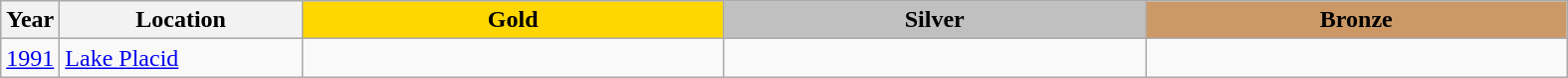<table class="wikitable">
<tr>
<th>Year</th>
<th width="155">Location</th>
<th style="background:gold" width="275">Gold</th>
<th style="background:silver" width="275">Silver</th>
<th style="background:#cc9966" width="275">Bronze</th>
</tr>
<tr>
<td><a href='#'>1991</a></td>
<td> <a href='#'>Lake Placid</a></td>
<td></td>
<td></td>
<td></td>
</tr>
</table>
